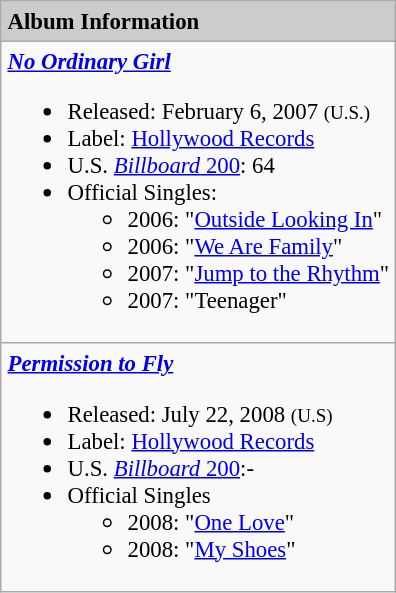<table border="4" cellpadding="4" cellspacing="0" style="margin: 1em 1em 1em 0; background: #f9f9f9; border: 1px #aaa solid; border-collapse: collapse; font-size: 95%;">
<tr bgcolor="#CCCCCC" align="center">
<th align="left">Album Information</th>
</tr>
<tr>
<td align="left"><strong><em><a href='#'>No Ordinary Girl</a></em></strong><br><ul><li>Released: February 6, 2007 <small>(U.S.)</small></li><li>Label: <a href='#'>Hollywood Records</a></li><li>U.S. <a href='#'><em>Billboard</em> 200</a>: 64</li><li>Official Singles:<ul><li>2006: "<a href='#'>Outside Looking In</a>"</li><li>2006: "<a href='#'>We Are Family</a>"</li><li>2007: "<a href='#'>Jump to the Rhythm</a>"</li><li>2007: "Teenager"</li></ul></li></ul></td>
</tr>
<tr>
<td align="left"><strong><em><a href='#'>Permission to Fly</a></em></strong><br><ul><li>Released: July 22, 2008 <small>(U.S)</small></li><li>Label: <a href='#'>Hollywood Records</a></li><li>U.S. <a href='#'><em>Billboard</em> 200</a>:-</li><li>Official Singles<ul><li>2008: "<a href='#'>One Love</a>"</li><li>2008: "<a href='#'>My Shoes</a>"</li></ul></li></ul></td>
</tr>
</table>
